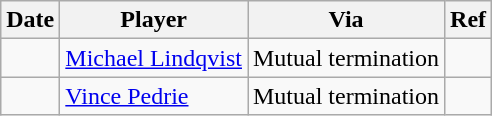<table class="wikitable">
<tr>
<th>Date</th>
<th>Player</th>
<th>Via</th>
<th>Ref</th>
</tr>
<tr>
<td></td>
<td><a href='#'>Michael Lindqvist</a></td>
<td>Mutual termination</td>
<td></td>
</tr>
<tr>
<td></td>
<td><a href='#'>Vince Pedrie</a></td>
<td>Mutual termination</td>
<td></td>
</tr>
</table>
